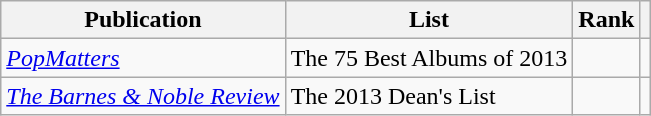<table class="sortable wikitable">
<tr>
<th>Publication</th>
<th>List</th>
<th>Rank</th>
<th class="unsortable"></th>
</tr>
<tr>
<td><em><a href='#'>PopMatters</a></em></td>
<td>The 75 Best Albums of 2013</td>
<td></td>
<td></td>
</tr>
<tr>
<td><em><a href='#'>The Barnes & Noble Review</a></em></td>
<td>The 2013 Dean's List</td>
<td></td>
<td></td>
</tr>
</table>
